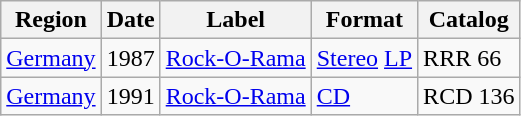<table class="wikitable">
<tr>
<th>Region</th>
<th>Date</th>
<th>Label</th>
<th>Format</th>
<th>Catalog</th>
</tr>
<tr>
<td rowspan="1"><a href='#'>Germany</a></td>
<td rowspan="1">1987</td>
<td rowspan="1"><a href='#'>Rock-O-Rama</a></td>
<td><a href='#'>Stereo</a> <a href='#'>LP</a></td>
<td>RRR 66</td>
</tr>
<tr>
<td><a href='#'>Germany</a></td>
<td>1991</td>
<td><a href='#'>Rock-O-Rama</a></td>
<td><a href='#'>CD</a></td>
<td>RCD 136</td>
</tr>
</table>
